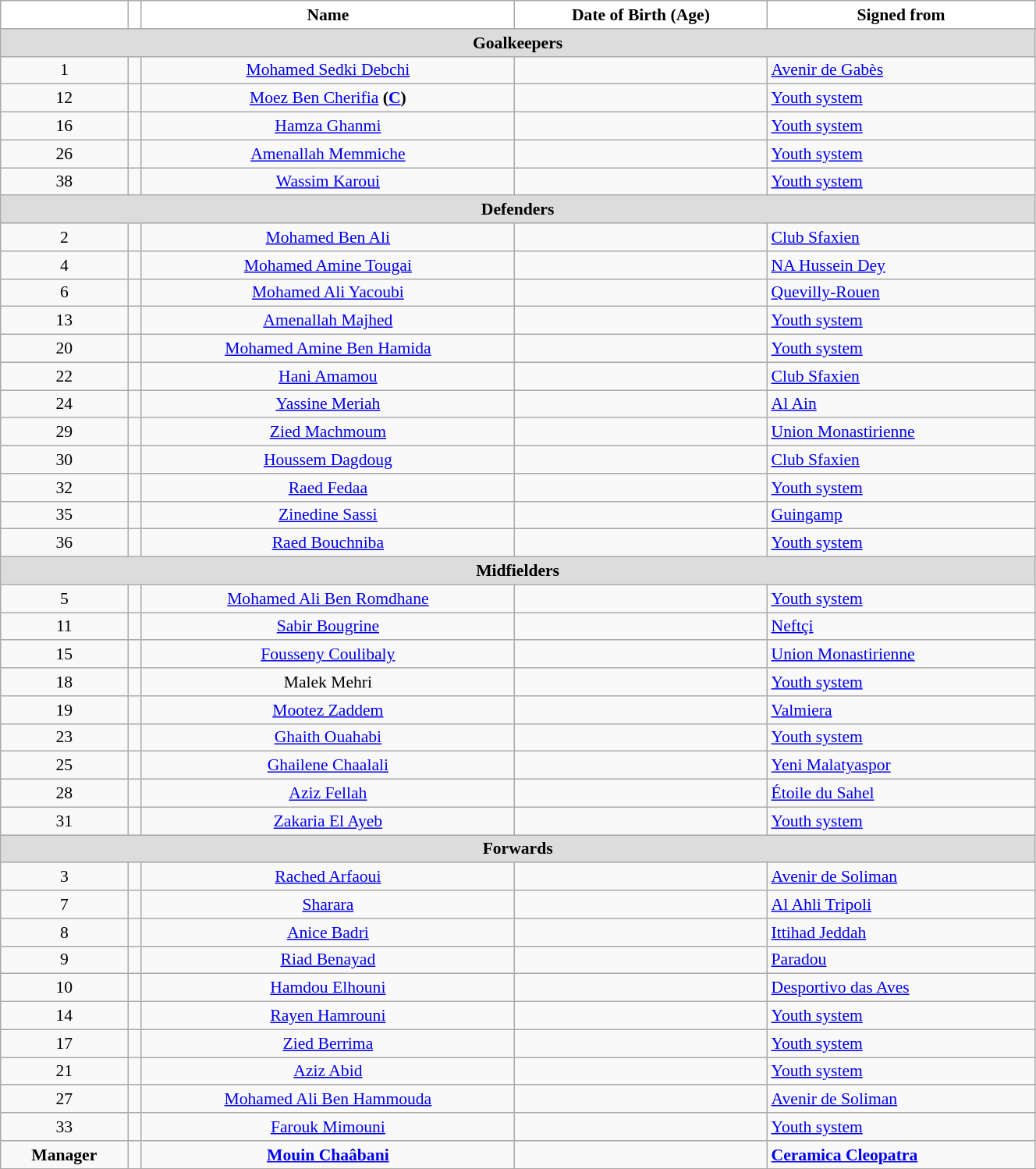<table class="wikitable" style="text-align:center; font-size:90%; width:70%">
<tr>
<th style="background:white; color:black; text-align:center;"></th>
<th style="background:white; color:black; text-align:center;"></th>
<th style="background:white; color:black; text-align:center;">Name</th>
<th style="background:white; color:black; text-align:center;">Date of Birth (Age)</th>
<th style="background:white; color:black; text-align:center;">Signed from</th>
</tr>
<tr>
<th colspan=10 style="background:#DCDCDC; text-align:center;">Goalkeepers</th>
</tr>
<tr>
<td>1</td>
<td></td>
<td><a href='#'>Mohamed Sedki Debchi</a></td>
<td></td>
<td style="text-align:left"> <a href='#'>Avenir de Gabès</a></td>
</tr>
<tr>
<td>12</td>
<td></td>
<td><a href='#'>Moez Ben Cherifia</a> <strong>(<a href='#'>C</a>)</strong></td>
<td></td>
<td style="text-align:left"> <a href='#'>Youth system</a></td>
</tr>
<tr>
<td>16</td>
<td></td>
<td><a href='#'>Hamza Ghanmi</a></td>
<td></td>
<td style="text-align:left"> <a href='#'>Youth system</a></td>
</tr>
<tr>
<td>26</td>
<td></td>
<td><a href='#'>Amenallah Memmiche</a></td>
<td></td>
<td style="text-align:left"> <a href='#'>Youth system</a></td>
</tr>
<tr>
<td>38</td>
<td></td>
<td><a href='#'>Wassim Karoui</a></td>
<td></td>
<td style="text-align:left"> <a href='#'>Youth system</a></td>
</tr>
<tr>
<th colspan=10 style="background:#DCDCDC; text-align:center;">Defenders</th>
</tr>
<tr>
<td>2</td>
<td></td>
<td><a href='#'>Mohamed Ben Ali</a></td>
<td></td>
<td style="text-align:left"> <a href='#'>Club Sfaxien</a></td>
</tr>
<tr>
<td>4</td>
<td></td>
<td><a href='#'>Mohamed Amine Tougai</a></td>
<td></td>
<td style="text-align:left"> <a href='#'>NA Hussein Dey</a></td>
</tr>
<tr>
<td>6</td>
<td></td>
<td><a href='#'>Mohamed Ali Yacoubi</a></td>
<td></td>
<td style="text-align:left"> <a href='#'>Quevilly-Rouen</a></td>
</tr>
<tr>
<td>13</td>
<td></td>
<td><a href='#'>Amenallah Majhed</a></td>
<td></td>
<td style="text-align:left"> <a href='#'>Youth system</a></td>
</tr>
<tr>
<td>20</td>
<td></td>
<td><a href='#'>Mohamed Amine Ben Hamida</a></td>
<td></td>
<td style="text-align:left"> <a href='#'>Youth system</a></td>
</tr>
<tr>
<td>22</td>
<td></td>
<td><a href='#'>Hani Amamou</a></td>
<td></td>
<td style="text-align:left"> <a href='#'>Club Sfaxien</a></td>
</tr>
<tr>
<td>24</td>
<td></td>
<td><a href='#'>Yassine Meriah</a></td>
<td></td>
<td style="text-align:left"> <a href='#'>Al Ain</a></td>
</tr>
<tr>
<td>29</td>
<td></td>
<td><a href='#'>Zied Machmoum</a></td>
<td></td>
<td style="text-align:left"> <a href='#'>Union Monastirienne</a></td>
</tr>
<tr>
<td>30</td>
<td></td>
<td><a href='#'>Houssem Dagdoug</a></td>
<td></td>
<td style="text-align:left"> <a href='#'>Club Sfaxien</a></td>
</tr>
<tr>
<td>32</td>
<td></td>
<td><a href='#'>Raed Fedaa</a></td>
<td></td>
<td style="text-align:left"> <a href='#'>Youth system</a></td>
</tr>
<tr>
<td>35</td>
<td></td>
<td><a href='#'>Zinedine Sassi</a></td>
<td></td>
<td style="text-align:left"> <a href='#'>Guingamp</a></td>
</tr>
<tr>
<td>36</td>
<td></td>
<td><a href='#'>Raed Bouchniba</a></td>
<td></td>
<td style="text-align:left"> <a href='#'>Youth system</a></td>
</tr>
<tr>
<th colspan=10 style="background:#DCDCDC; text-align:center;">Midfielders</th>
</tr>
<tr>
<td>5</td>
<td></td>
<td><a href='#'>Mohamed Ali Ben Romdhane</a></td>
<td></td>
<td style="text-align:left"> <a href='#'>Youth system</a></td>
</tr>
<tr>
<td>11</td>
<td></td>
<td><a href='#'>Sabir Bougrine</a></td>
<td></td>
<td style="text-align:left"> <a href='#'>Neftçi</a></td>
</tr>
<tr>
<td>15</td>
<td></td>
<td><a href='#'>Fousseny Coulibaly</a></td>
<td></td>
<td style="text-align:left"> <a href='#'>Union Monastirienne</a></td>
</tr>
<tr>
<td>18</td>
<td></td>
<td>Malek Mehri</td>
<td></td>
<td style="text-align:left"> <a href='#'>Youth system</a></td>
</tr>
<tr>
<td>19</td>
<td></td>
<td><a href='#'>Mootez Zaddem</a></td>
<td></td>
<td style="text-align:left"> <a href='#'>Valmiera</a></td>
</tr>
<tr>
<td>23</td>
<td></td>
<td><a href='#'>Ghaith Ouahabi</a></td>
<td></td>
<td style="text-align:left"> <a href='#'>Youth system</a></td>
</tr>
<tr>
<td>25</td>
<td></td>
<td><a href='#'>Ghailene Chaalali</a></td>
<td></td>
<td style="text-align:left"> <a href='#'>Yeni Malatyaspor</a></td>
</tr>
<tr>
<td>28</td>
<td></td>
<td><a href='#'>Aziz Fellah</a></td>
<td></td>
<td style="text-align:left"> <a href='#'>Étoile du Sahel</a></td>
</tr>
<tr>
<td>31</td>
<td></td>
<td><a href='#'>Zakaria El Ayeb</a></td>
<td></td>
<td style="text-align:left"> <a href='#'>Youth system</a></td>
</tr>
<tr>
<th colspan=10 style="background:#DCDCDC; text-align:center;">Forwards</th>
</tr>
<tr>
<td>3</td>
<td></td>
<td><a href='#'>Rached Arfaoui</a></td>
<td></td>
<td style="text-align:left"> <a href='#'>Avenir de Soliman</a></td>
</tr>
<tr>
<td>7</td>
<td></td>
<td><a href='#'>Sharara</a></td>
<td></td>
<td style="text-align:left"> <a href='#'>Al Ahli Tripoli</a></td>
</tr>
<tr>
<td>8</td>
<td></td>
<td><a href='#'>Anice Badri</a></td>
<td></td>
<td style="text-align:left"> <a href='#'>Ittihad Jeddah</a></td>
</tr>
<tr>
<td>9</td>
<td></td>
<td><a href='#'>Riad Benayad</a></td>
<td></td>
<td style="text-align:left"> <a href='#'>Paradou</a></td>
</tr>
<tr>
<td>10</td>
<td></td>
<td><a href='#'>Hamdou Elhouni</a></td>
<td></td>
<td style="text-align:left"> <a href='#'>Desportivo das Aves</a></td>
</tr>
<tr>
<td>14</td>
<td></td>
<td><a href='#'>Rayen Hamrouni</a></td>
<td></td>
<td style="text-align:left"> <a href='#'>Youth system</a></td>
</tr>
<tr>
<td>17</td>
<td></td>
<td><a href='#'>Zied Berrima</a></td>
<td></td>
<td style="text-align:left"> <a href='#'>Youth system</a></td>
</tr>
<tr>
<td>21</td>
<td></td>
<td><a href='#'>Aziz Abid</a></td>
<td></td>
<td style="text-align:left"> <a href='#'>Youth system</a></td>
</tr>
<tr>
<td>27</td>
<td></td>
<td><a href='#'>Mohamed Ali Ben Hammouda</a></td>
<td></td>
<td style="text-align:left"> <a href='#'>Avenir de Soliman</a></td>
</tr>
<tr>
<td>33</td>
<td></td>
<td><a href='#'>Farouk Mimouni</a></td>
<td></td>
<td style="text-align:left"> <a href='#'>Youth system</a></td>
</tr>
<tr>
<td><strong>Manager</strong></td>
<td></td>
<td><strong><a href='#'>Mouin Chaâbani</a></strong></td>
<td><strong></strong></td>
<td style="text-align:left"> <strong><a href='#'>Ceramica Cleopatra</a></strong></td>
</tr>
<tr>
</tr>
</table>
